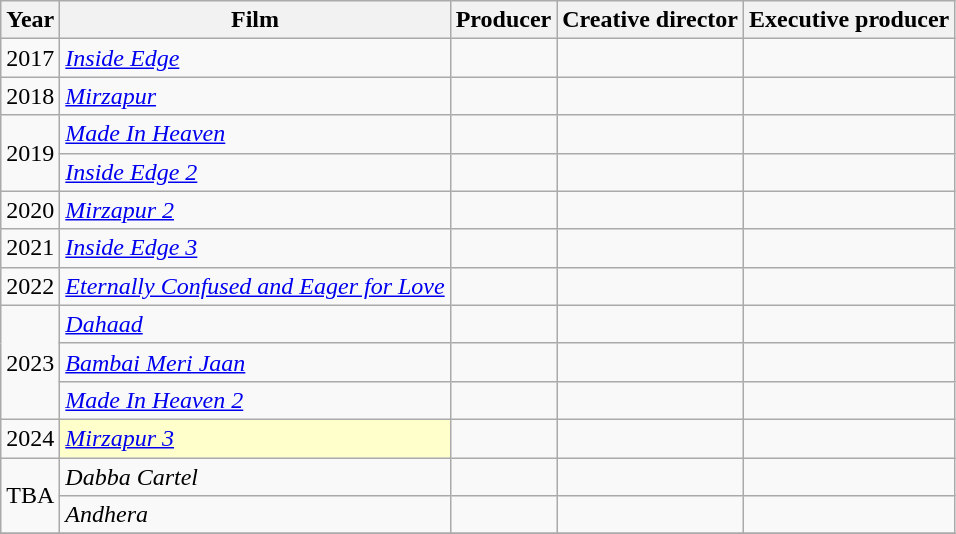<table class="wikitable sortable">
<tr>
<th>Year</th>
<th>Film</th>
<th>Producer</th>
<th>Creative director</th>
<th>Executive producer</th>
</tr>
<tr>
<td style="text-align:center;">2017</td>
<td><em><a href='#'>Inside Edge</a></em></td>
<td></td>
<td></td>
<td></td>
</tr>
<tr>
<td style="text-align:center;">2018</td>
<td><em><a href='#'>Mirzapur</a></em></td>
<td></td>
<td></td>
<td></td>
</tr>
<tr>
<td rowspan="2" style="text-align:center;">2019</td>
<td><em><a href='#'>Made In Heaven</a></em></td>
<td></td>
<td></td>
<td></td>
</tr>
<tr>
<td><em><a href='#'>Inside Edge 2</a></em></td>
<td></td>
<td></td>
<td></td>
</tr>
<tr>
<td style="text-align:center;">2020</td>
<td><em><a href='#'>Mirzapur 2</a></em></td>
<td></td>
<td></td>
<td></td>
</tr>
<tr>
<td style="text-align:center;">2021</td>
<td><em><a href='#'>Inside Edge 3</a></em></td>
<td></td>
<td></td>
<td></td>
</tr>
<tr>
<td style="text-align:center;">2022</td>
<td><em><a href='#'>Eternally Confused and Eager for Love</a></em></td>
<td></td>
<td></td>
<td></td>
</tr>
<tr>
<td rowspan="3" style="text-align:center;">2023</td>
<td><em><a href='#'>Dahaad</a></em></td>
<td></td>
<td></td>
<td></td>
</tr>
<tr>
<td><em><a href='#'>Bambai Meri Jaan</a></em></td>
<td></td>
<td></td>
<td></td>
</tr>
<tr>
<td><em><a href='#'>Made In Heaven 2</a></em></td>
<td></td>
<td></td>
<td></td>
</tr>
<tr>
<td style="text-align:center;">2024</td>
<td style="background:#ffc;"><em><a href='#'>Mirzapur 3</a></em></td>
<td></td>
<td></td>
<td></td>
</tr>
<tr>
<td rowspan="2" style="text-align:center;">TBA</td>
<td><em>Dabba Cartel</em></td>
<td></td>
<td></td>
<td></td>
</tr>
<tr>
<td><em>Andhera</em></td>
<td></td>
<td></td>
<td></td>
</tr>
<tr>
</tr>
</table>
